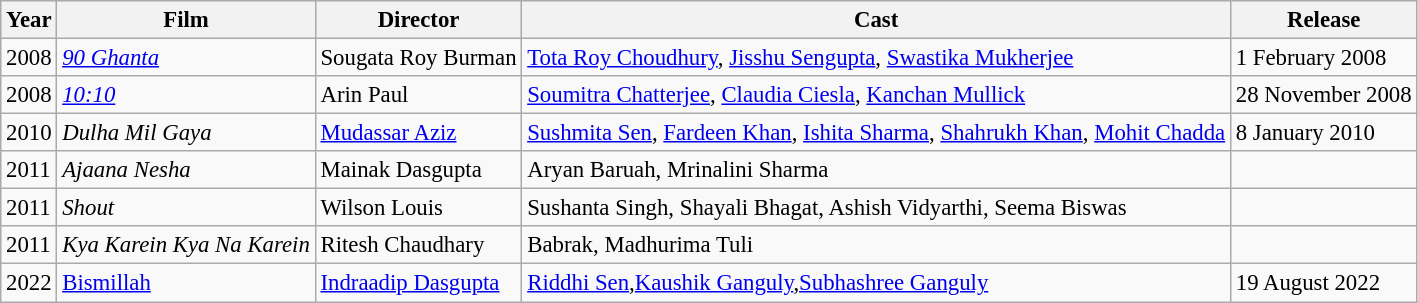<table class="wikitable" style="font-size:95%;">
<tr>
<th>Year</th>
<th>Film</th>
<th>Director</th>
<th>Cast</th>
<th>Release</th>
</tr>
<tr>
<td>2008</td>
<td><em><a href='#'>90 Ghanta</a></em></td>
<td>Sougata Roy Burman</td>
<td><a href='#'>Tota Roy Choudhury</a>, <a href='#'>Jisshu Sengupta</a>, <a href='#'>Swastika Mukherjee</a></td>
<td>1 February 2008</td>
</tr>
<tr>
<td>2008</td>
<td><em><a href='#'>10:10</a></em></td>
<td>Arin Paul</td>
<td><a href='#'>Soumitra Chatterjee</a>, <a href='#'>Claudia Ciesla</a>, <a href='#'>Kanchan Mullick</a></td>
<td>28 November 2008</td>
</tr>
<tr>
<td>2010</td>
<td><em>Dulha Mil Gaya</em></td>
<td><a href='#'>Mudassar Aziz</a></td>
<td><a href='#'>Sushmita Sen</a>, <a href='#'>Fardeen Khan</a>, <a href='#'>Ishita Sharma</a>, <a href='#'>Shahrukh Khan</a>, <a href='#'>Mohit Chadda</a></td>
<td>8 January 2010</td>
</tr>
<tr>
<td>2011</td>
<td><em>Ajaana Nesha</em></td>
<td>Mainak Dasgupta</td>
<td>Aryan Baruah, Mrinalini Sharma</td>
<td></td>
</tr>
<tr>
<td>2011</td>
<td><em>Shout</em></td>
<td>Wilson Louis</td>
<td>Sushanta Singh, Shayali Bhagat, Ashish Vidyarthi, Seema  Biswas</td>
<td></td>
</tr>
<tr>
<td>2011</td>
<td><em>Kya Karein Kya Na Karein</em></td>
<td>Ritesh Chaudhary</td>
<td>Babrak, Madhurima Tuli</td>
<td></td>
</tr>
<tr>
<td>2022</td>
<td><a href='#'>Bismillah</a></td>
<td><a href='#'>Indraadip Dasgupta</a></td>
<td><a href='#'>Riddhi Sen</a>,<a href='#'>Kaushik Ganguly</a>,<a href='#'>Subhashree Ganguly</a></td>
<td>19 August 2022</td>
</tr>
</table>
